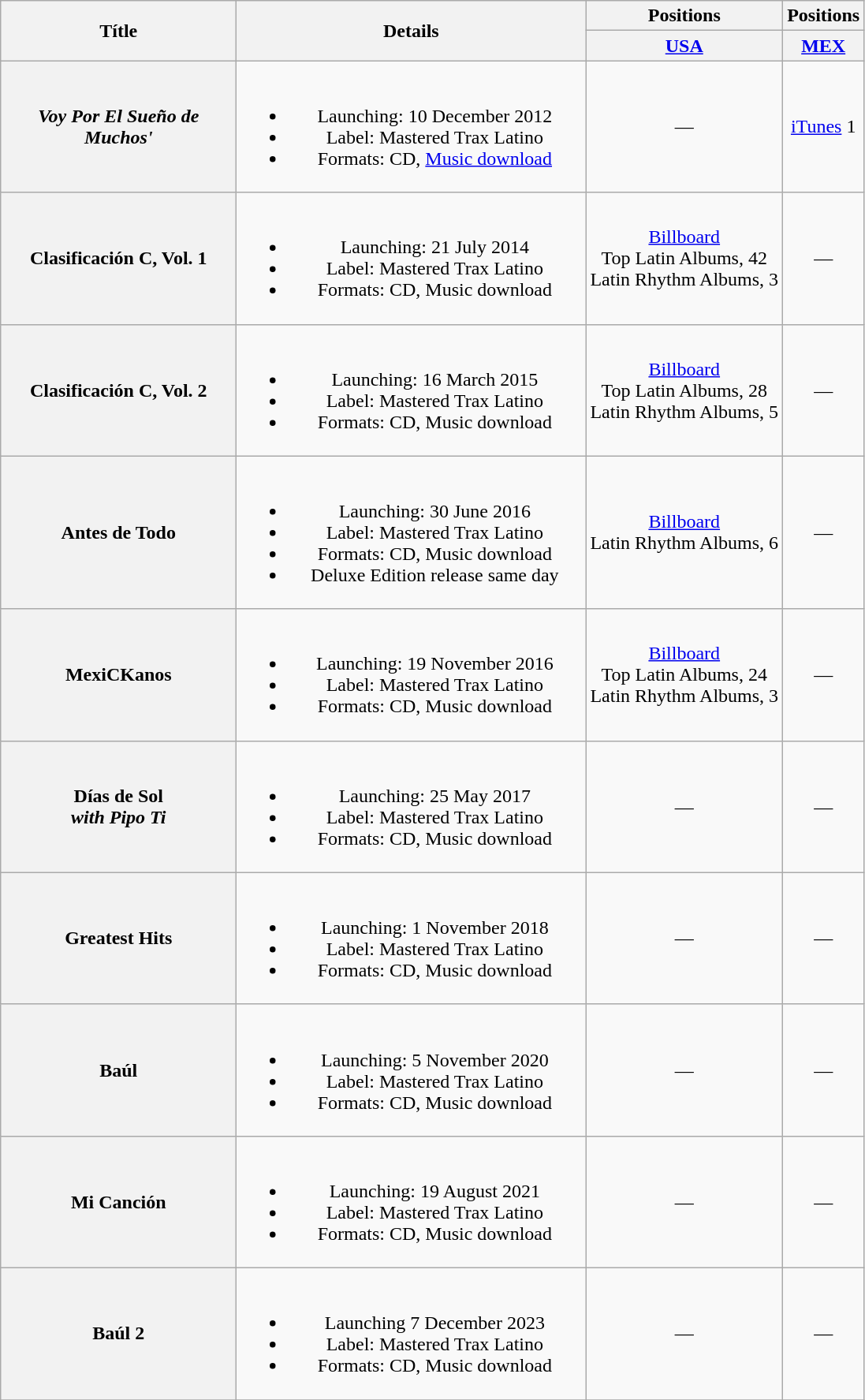<table class="wikitable plainrowheaders" style="text-align:center;">
<tr>
<th scope="col" rowspan="2" style="width:12em;">Títle</th>
<th scope="col" rowspan="2" style="width:18em;">Details</th>
<th scope="col">Positions</th>
<th scope="col">Positions</th>
</tr>
<tr>
<th><a href='#'>USA</a></th>
<th><a href='#'>MEX</a></th>
</tr>
<tr>
<th><strong><em>Voy Por El Sueño de Muchos<strong>'</th>
<td><br><ul><li>Launching: 10 December 2012</li><li>Label: Mastered Trax Latino</li><li>Formats: CD, <a href='#'>Music download</a></li></ul></td>
<td>—</td>
<td><a href='#'>iTunes</a> 1</td>
</tr>
<tr>
<th></em></strong>Clasificación C, Vol. 1<strong><em></th>
<td><br><ul><li>Launching: 21 July 2014</li><li>Label: Mastered Trax Latino</li><li>Formats: CD, Music download</li></ul></td>
<td><a href='#'>Billboard</a><br>Top Latin Albums, 42<br>Latin Rhythm Albums, 3</td>
<td>—</td>
</tr>
<tr>
<th></em></strong>Clasificación C, Vol. 2<strong><em></th>
<td><br><ul><li>Launching: 16 March 2015</li><li>Label: Mastered Trax Latino</li><li>Formats: CD, Music download</li></ul></td>
<td><a href='#'>Billboard</a><br>Top Latin Albums, 28<br>Latin Rhythm Albums, 5</td>
<td>—</td>
</tr>
<tr>
<th></em></strong>Antes de Todo<strong><em></th>
<td><br><ul><li>Launching: 30 June 2016</li><li>Label: Mastered Trax Latino</li><li>Formats: CD, Music download</li><li>Deluxe Edition release same day</li></ul></td>
<td><a href='#'>Billboard</a><br>Latin Rhythm Albums, 6</td>
<td>—</td>
</tr>
<tr>
<th></em></strong>MexiCKanos<strong><em></th>
<td><br><ul><li>Launching: 19 November 2016</li><li>Label: Mastered Trax Latino</li><li>Formats: CD, Music download</li></ul></td>
<td><a href='#'>Billboard</a><br>Top Latin Albums, 24<br>Latin Rhythm Albums, 3</td>
<td>—</td>
</tr>
<tr>
<th></em></strong>Días de Sol<strong><em> <br> with Pipo Ti</th>
<td><br><ul><li>Launching: 25 May 2017</li><li>Label: Mastered Trax Latino</li><li>Formats: CD, Music download</li></ul></td>
<td>—</td>
<td>—</td>
</tr>
<tr>
<th></em></strong> Greatest Hits <strong><em></th>
<td><br><ul><li>Launching: 1 November 2018</li><li>Label: Mastered Trax Latino</li><li>Formats: CD, Music download</li></ul></td>
<td>—</td>
<td>—</td>
</tr>
<tr>
<th></em></strong> Baúl <strong><em></th>
<td><br><ul><li>Launching: 5 November 2020</li><li>Label: Mastered Trax Latino</li><li>Formats: CD, Music download</li></ul></td>
<td>—</td>
<td>—</td>
</tr>
<tr>
<th></em></strong>Mi Canción<strong><em></th>
<td><br><ul><li>Launching: 19 August 2021</li><li>Label: Mastered Trax Latino</li><li>Formats: CD, Music download</li></ul></td>
<td>—</td>
<td>—</td>
</tr>
<tr>
<th></em></strong>Baúl 2<strong><em></th>
<td><br><ul><li>Launching 7 December 2023</li><li>Label: Mastered Trax Latino</li><li>Formats: CD, Music download</li></ul></td>
<td>—</td>
<td>—</td>
</tr>
<tr>
</tr>
</table>
